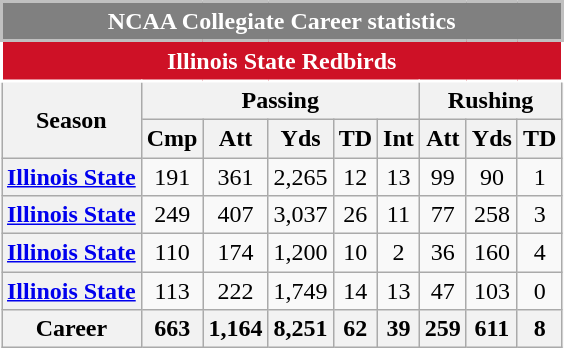<table class=wikitable style="text-align:center;">
<tr>
<th colspan="12" style="background:gray; border:2px solid silver; color:white;">NCAA Collegiate Career statistics</th>
</tr>
<tr>
<th colspan="12" style="background: #CE1126; border: 2px solid white; color:white;">Illinois State Redbirds</th>
</tr>
<tr>
<th rowspan="2">Season</th>
<th colspan="5">Passing</th>
<th colspan="5">Rushing</th>
</tr>
<tr>
<th>Cmp</th>
<th>Att</th>
<th>Yds</th>
<th>TD</th>
<th>Int</th>
<th>Att</th>
<th>Yds</th>
<th>TD</th>
</tr>
<tr>
<th><a href='#'>Illinois State</a></th>
<td>191</td>
<td>361</td>
<td>2,265</td>
<td>12</td>
<td>13</td>
<td>99</td>
<td>90</td>
<td>1</td>
</tr>
<tr>
<th><a href='#'>Illinois State</a></th>
<td>249</td>
<td>407</td>
<td>3,037</td>
<td>26</td>
<td>11</td>
<td>77</td>
<td>258</td>
<td>3</td>
</tr>
<tr>
<th><a href='#'>Illinois State</a></th>
<td>110</td>
<td>174</td>
<td>1,200</td>
<td>10</td>
<td>2</td>
<td>36</td>
<td>160</td>
<td>4</td>
</tr>
<tr>
<th><a href='#'>Illinois State</a></th>
<td>113</td>
<td>222</td>
<td>1,749</td>
<td>14</td>
<td>13</td>
<td>47</td>
<td>103</td>
<td>0</td>
</tr>
<tr>
<th>Career</th>
<th>663</th>
<th>1,164</th>
<th>8,251</th>
<th>62</th>
<th>39</th>
<th>259</th>
<th>611</th>
<th>8</th>
</tr>
</table>
